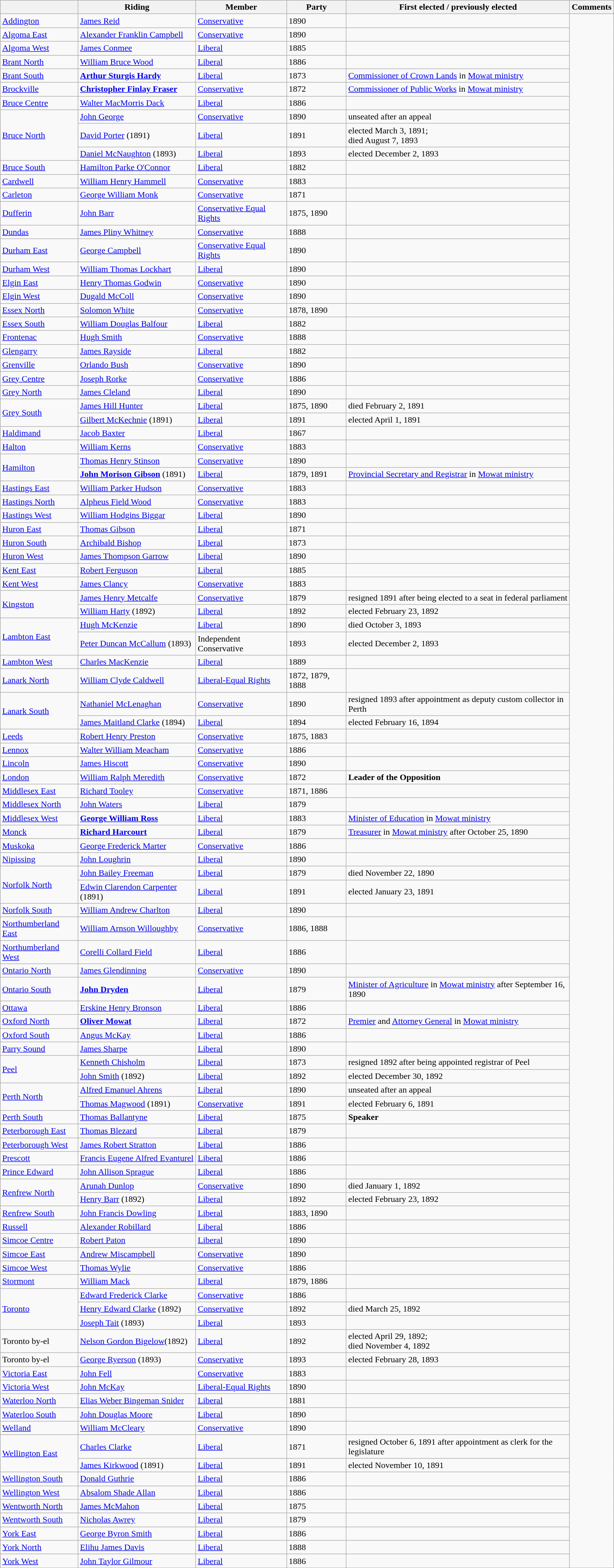<table class="wikitable sortable" style="width: 90%">
<tr>
<th></th>
<th>Riding</th>
<th>Member</th>
<th>Party</th>
<th>First elected / previously elected</th>
<th>Comments</th>
</tr>
<tr>
<td><a href='#'>Addington</a></td>
<td><a href='#'>James Reid</a></td>
<td><a href='#'>Conservative</a></td>
<td>1890</td>
<td></td>
</tr>
<tr>
<td><a href='#'>Algoma East</a></td>
<td><a href='#'>Alexander Franklin Campbell</a></td>
<td><a href='#'>Conservative</a></td>
<td>1890</td>
<td></td>
</tr>
<tr>
<td><a href='#'>Algoma West</a></td>
<td><a href='#'>James Conmee</a></td>
<td><a href='#'>Liberal</a></td>
<td>1885</td>
<td></td>
</tr>
<tr>
<td><a href='#'>Brant North</a></td>
<td><a href='#'>William Bruce Wood</a></td>
<td><a href='#'>Liberal</a></td>
<td>1886</td>
<td></td>
</tr>
<tr>
<td><a href='#'>Brant South</a></td>
<td><strong><a href='#'>Arthur Sturgis Hardy</a></strong></td>
<td><a href='#'>Liberal</a></td>
<td>1873</td>
<td><a href='#'>Commissioner of Crown Lands</a> in <a href='#'>Mowat ministry</a></td>
</tr>
<tr>
<td><a href='#'>Brockville</a></td>
<td><strong><a href='#'>Christopher Finlay Fraser</a></strong></td>
<td><a href='#'>Conservative</a></td>
<td>1872</td>
<td><a href='#'>Commissioner of Public Works</a> in <a href='#'>Mowat ministry</a></td>
</tr>
<tr>
<td><a href='#'>Bruce Centre</a></td>
<td><a href='#'>Walter MacMorris Dack</a></td>
<td><a href='#'>Liberal</a></td>
<td>1886</td>
<td></td>
</tr>
<tr>
<td rowspan="3"><a href='#'>Bruce North</a></td>
<td><a href='#'>John George</a></td>
<td><a href='#'>Conservative</a></td>
<td>1890</td>
<td>unseated after an appeal</td>
</tr>
<tr>
<td><a href='#'>David Porter</a> (1891)</td>
<td><a href='#'>Liberal</a></td>
<td>1891</td>
<td>elected March 3, 1891;<br>died August 7, 1893</td>
</tr>
<tr>
<td><a href='#'>Daniel McNaughton</a> (1893)</td>
<td><a href='#'>Liberal</a></td>
<td>1893</td>
<td>elected December 2, 1893</td>
</tr>
<tr>
<td><a href='#'>Bruce South</a></td>
<td><a href='#'>Hamilton Parke O'Connor</a></td>
<td><a href='#'>Liberal</a></td>
<td>1882</td>
<td></td>
</tr>
<tr>
<td><a href='#'>Cardwell</a></td>
<td><a href='#'>William Henry Hammell</a></td>
<td><a href='#'>Conservative</a></td>
<td>1883</td>
<td></td>
</tr>
<tr>
<td><a href='#'>Carleton</a></td>
<td><a href='#'>George William Monk</a></td>
<td><a href='#'>Conservative</a></td>
<td>1871</td>
<td></td>
</tr>
<tr>
<td><a href='#'>Dufferin</a></td>
<td><a href='#'>John Barr</a></td>
<td><a href='#'>Conservative Equal Rights</a></td>
<td>1875, 1890</td>
<td></td>
</tr>
<tr>
<td><a href='#'>Dundas</a></td>
<td><a href='#'>James Pliny Whitney</a></td>
<td><a href='#'>Conservative</a></td>
<td>1888</td>
<td></td>
</tr>
<tr>
<td><a href='#'>Durham East</a></td>
<td><a href='#'>George Campbell</a></td>
<td><a href='#'>Conservative Equal Rights</a></td>
<td>1890</td>
<td></td>
</tr>
<tr>
<td><a href='#'>Durham West</a></td>
<td><a href='#'>William Thomas Lockhart</a></td>
<td><a href='#'>Liberal</a></td>
<td>1890</td>
<td></td>
</tr>
<tr>
<td><a href='#'>Elgin East</a></td>
<td><a href='#'>Henry Thomas Godwin</a></td>
<td><a href='#'>Conservative</a></td>
<td>1890</td>
<td></td>
</tr>
<tr>
<td><a href='#'>Elgin West</a></td>
<td><a href='#'>Dugald McColl</a></td>
<td><a href='#'>Conservative</a></td>
<td>1890</td>
<td></td>
</tr>
<tr>
<td><a href='#'>Essex North</a></td>
<td><a href='#'>Solomon White</a></td>
<td><a href='#'>Conservative</a></td>
<td>1878, 1890</td>
<td></td>
</tr>
<tr>
<td><a href='#'>Essex South</a></td>
<td><a href='#'>William Douglas Balfour</a></td>
<td><a href='#'>Liberal</a></td>
<td>1882</td>
<td></td>
</tr>
<tr>
<td><a href='#'>Frontenac</a></td>
<td><a href='#'>Hugh Smith</a></td>
<td><a href='#'>Conservative</a></td>
<td>1888</td>
<td></td>
</tr>
<tr>
<td><a href='#'>Glengarry</a></td>
<td><a href='#'>James Rayside</a></td>
<td><a href='#'>Liberal</a></td>
<td>1882</td>
<td></td>
</tr>
<tr>
<td><a href='#'>Grenville</a></td>
<td><a href='#'>Orlando Bush</a></td>
<td><a href='#'>Conservative</a></td>
<td>1890</td>
<td></td>
</tr>
<tr>
<td><a href='#'>Grey Centre</a></td>
<td><a href='#'>Joseph Rorke</a></td>
<td><a href='#'>Conservative</a></td>
<td>1886</td>
<td></td>
</tr>
<tr>
<td><a href='#'>Grey North</a></td>
<td><a href='#'>James Cleland</a></td>
<td><a href='#'>Liberal</a></td>
<td>1890</td>
<td></td>
</tr>
<tr>
<td rowspan="2"><a href='#'>Grey South</a></td>
<td><a href='#'>James Hill Hunter</a></td>
<td><a href='#'>Liberal</a></td>
<td>1875, 1890</td>
<td>died February 2, 1891</td>
</tr>
<tr>
<td><a href='#'>Gilbert McKechnie</a> (1891)</td>
<td><a href='#'>Liberal</a></td>
<td>1891</td>
<td>elected April 1, 1891</td>
</tr>
<tr>
<td><a href='#'>Haldimand</a></td>
<td><a href='#'>Jacob Baxter</a></td>
<td><a href='#'>Liberal</a></td>
<td>1867</td>
<td></td>
</tr>
<tr>
<td><a href='#'>Halton</a></td>
<td><a href='#'>William Kerns</a></td>
<td><a href='#'>Conservative</a></td>
<td>1883</td>
<td></td>
</tr>
<tr>
<td rowspan="2"><a href='#'>Hamilton</a></td>
<td><a href='#'>Thomas Henry Stinson</a></td>
<td><a href='#'>Conservative</a></td>
<td>1890</td>
<td></td>
</tr>
<tr>
<td><strong><a href='#'>John Morison Gibson</a></strong> (1891)</td>
<td><a href='#'>Liberal</a></td>
<td>1879, 1891</td>
<td><a href='#'>Provincial Secretary and Registrar</a> in <a href='#'>Mowat ministry</a></td>
</tr>
<tr>
<td><a href='#'>Hastings East</a></td>
<td><a href='#'>William Parker Hudson</a></td>
<td><a href='#'>Conservative</a></td>
<td>1883</td>
<td></td>
</tr>
<tr>
<td><a href='#'>Hastings North</a></td>
<td><a href='#'>Alpheus Field Wood</a></td>
<td><a href='#'>Conservative</a></td>
<td>1883</td>
<td></td>
</tr>
<tr>
<td><a href='#'>Hastings West</a></td>
<td><a href='#'>William Hodgins Biggar</a></td>
<td><a href='#'>Liberal</a></td>
<td>1890</td>
<td></td>
</tr>
<tr>
<td><a href='#'>Huron East</a></td>
<td><a href='#'>Thomas Gibson</a></td>
<td><a href='#'>Liberal</a></td>
<td>1871</td>
<td></td>
</tr>
<tr>
<td><a href='#'>Huron South</a></td>
<td><a href='#'>Archibald Bishop</a></td>
<td><a href='#'>Liberal</a></td>
<td>1873</td>
<td></td>
</tr>
<tr>
<td><a href='#'>Huron West</a></td>
<td><a href='#'>James Thompson Garrow</a></td>
<td><a href='#'>Liberal</a></td>
<td>1890</td>
<td></td>
</tr>
<tr>
<td><a href='#'>Kent East</a></td>
<td><a href='#'>Robert Ferguson</a></td>
<td><a href='#'>Liberal</a></td>
<td>1885</td>
<td></td>
</tr>
<tr>
<td><a href='#'>Kent West</a></td>
<td><a href='#'>James Clancy</a></td>
<td><a href='#'>Conservative</a></td>
<td>1883</td>
<td></td>
</tr>
<tr>
<td rowspan="2"><a href='#'>Kingston</a></td>
<td><a href='#'>James Henry Metcalfe</a></td>
<td><a href='#'>Conservative</a></td>
<td>1879</td>
<td>resigned 1891 after being elected to a seat in federal parliament</td>
</tr>
<tr>
<td><a href='#'>William Harty</a> (1892)</td>
<td><a href='#'>Liberal</a></td>
<td>1892</td>
<td>elected February 23, 1892</td>
</tr>
<tr>
<td rowspan="2"><a href='#'>Lambton East</a></td>
<td><a href='#'>Hugh McKenzie</a></td>
<td><a href='#'>Liberal</a></td>
<td>1890</td>
<td>died October 3, 1893</td>
</tr>
<tr>
<td><a href='#'>Peter Duncan McCallum</a> (1893)</td>
<td>Independent Conservative</td>
<td>1893</td>
<td>elected December 2, 1893</td>
</tr>
<tr>
<td><a href='#'>Lambton West</a></td>
<td><a href='#'>Charles MacKenzie</a></td>
<td><a href='#'>Liberal</a></td>
<td>1889</td>
<td></td>
</tr>
<tr>
<td><a href='#'>Lanark North</a></td>
<td><a href='#'>William Clyde Caldwell</a></td>
<td><a href='#'>Liberal-Equal Rights</a></td>
<td>1872, 1879, 1888</td>
<td></td>
</tr>
<tr>
<td rowspan="2"><a href='#'>Lanark South</a></td>
<td><a href='#'>Nathaniel McLenaghan</a></td>
<td><a href='#'>Conservative</a></td>
<td>1890</td>
<td>resigned 1893 after appointment as deputy custom collector in Perth</td>
</tr>
<tr>
<td><a href='#'>James Maitland Clarke</a> (1894)</td>
<td><a href='#'>Liberal</a></td>
<td>1894</td>
<td>elected February 16, 1894</td>
</tr>
<tr>
<td><a href='#'>Leeds</a></td>
<td><a href='#'>Robert Henry Preston</a></td>
<td><a href='#'>Conservative</a></td>
<td>1875, 1883</td>
<td></td>
</tr>
<tr>
<td><a href='#'>Lennox</a></td>
<td><a href='#'>Walter William Meacham</a></td>
<td><a href='#'>Conservative</a></td>
<td>1886</td>
<td></td>
</tr>
<tr>
<td><a href='#'>Lincoln</a></td>
<td><a href='#'>James Hiscott</a></td>
<td><a href='#'>Conservative</a></td>
<td>1890</td>
<td></td>
</tr>
<tr>
<td><a href='#'>London</a></td>
<td><a href='#'>William Ralph Meredith</a></td>
<td><a href='#'>Conservative</a></td>
<td>1872</td>
<td><strong>Leader of the Opposition</strong></td>
</tr>
<tr>
<td><a href='#'>Middlesex East</a></td>
<td><a href='#'>Richard Tooley</a></td>
<td><a href='#'>Conservative</a></td>
<td>1871, 1886</td>
<td></td>
</tr>
<tr>
<td><a href='#'>Middlesex North</a></td>
<td><a href='#'>John Waters</a></td>
<td><a href='#'>Liberal</a></td>
<td>1879</td>
<td></td>
</tr>
<tr>
<td><a href='#'>Middlesex West</a></td>
<td><strong><a href='#'>George William Ross</a></strong></td>
<td><a href='#'>Liberal</a></td>
<td>1883</td>
<td><a href='#'>Minister of Education</a> in <a href='#'>Mowat ministry</a></td>
</tr>
<tr>
<td><a href='#'>Monck</a></td>
<td><strong><a href='#'>Richard Harcourt</a></strong></td>
<td><a href='#'>Liberal</a></td>
<td>1879</td>
<td><a href='#'>Treasurer</a> in <a href='#'>Mowat ministry</a> after October 25, 1890</td>
</tr>
<tr>
<td><a href='#'>Muskoka</a></td>
<td><a href='#'>George Frederick Marter</a></td>
<td><a href='#'>Conservative</a></td>
<td>1886</td>
<td></td>
</tr>
<tr>
<td><a href='#'>Nipissing</a></td>
<td><a href='#'>John Loughrin</a></td>
<td><a href='#'>Liberal</a></td>
<td>1890</td>
<td></td>
</tr>
<tr>
<td rowspan="2"><a href='#'>Norfolk North</a></td>
<td><a href='#'>John Bailey Freeman</a></td>
<td><a href='#'>Liberal</a></td>
<td>1879</td>
<td>died November 22, 1890</td>
</tr>
<tr>
<td><a href='#'>Edwin Clarendon Carpenter</a> (1891)</td>
<td><a href='#'>Liberal</a></td>
<td>1891</td>
<td>elected January 23, 1891</td>
</tr>
<tr>
<td><a href='#'>Norfolk South</a></td>
<td><a href='#'>William Andrew Charlton</a></td>
<td><a href='#'>Liberal</a></td>
<td>1890</td>
<td></td>
</tr>
<tr>
<td><a href='#'>Northumberland East</a></td>
<td><a href='#'>William Arnson Willoughby</a></td>
<td><a href='#'>Conservative</a></td>
<td>1886, 1888</td>
<td></td>
</tr>
<tr>
<td><a href='#'>Northumberland West</a></td>
<td><a href='#'>Corelli Collard Field</a></td>
<td><a href='#'>Liberal</a></td>
<td>1886</td>
<td></td>
</tr>
<tr>
<td><a href='#'>Ontario North</a></td>
<td><a href='#'>James Glendinning</a></td>
<td><a href='#'>Conservative</a></td>
<td>1890</td>
<td></td>
</tr>
<tr>
<td><a href='#'>Ontario South</a></td>
<td><strong><a href='#'>John Dryden</a></strong></td>
<td><a href='#'>Liberal</a></td>
<td>1879</td>
<td><a href='#'>Minister of Agriculture</a> in <a href='#'>Mowat ministry</a> after September 16, 1890</td>
</tr>
<tr>
<td><a href='#'>Ottawa</a></td>
<td><a href='#'>Erskine Henry Bronson</a></td>
<td><a href='#'>Liberal</a></td>
<td>1886</td>
<td></td>
</tr>
<tr>
<td><a href='#'>Oxford North</a></td>
<td><strong><a href='#'>Oliver Mowat</a></strong></td>
<td><a href='#'>Liberal</a></td>
<td>1872</td>
<td><a href='#'>Premier</a> and <a href='#'>Attorney General</a> in <a href='#'>Mowat ministry</a></td>
</tr>
<tr>
<td><a href='#'>Oxford South</a></td>
<td><a href='#'>Angus McKay</a></td>
<td><a href='#'>Liberal</a></td>
<td>1886</td>
<td></td>
</tr>
<tr>
<td><a href='#'>Parry Sound</a></td>
<td><a href='#'>James Sharpe</a></td>
<td><a href='#'>Liberal</a></td>
<td>1890</td>
<td></td>
</tr>
<tr>
<td rowspan="2"><a href='#'>Peel</a></td>
<td><a href='#'>Kenneth Chisholm</a></td>
<td><a href='#'>Liberal</a></td>
<td>1873</td>
<td>resigned 1892 after being appointed registrar of Peel</td>
</tr>
<tr>
<td><a href='#'>John Smith</a> (1892)</td>
<td><a href='#'>Liberal</a></td>
<td>1892</td>
<td>elected December 30, 1892</td>
</tr>
<tr>
<td rowspan="2"><a href='#'>Perth North</a></td>
<td><a href='#'>Alfred Emanuel Ahrens</a></td>
<td><a href='#'>Liberal</a></td>
<td>1890</td>
<td>unseated after an appeal</td>
</tr>
<tr>
<td><a href='#'>Thomas Magwood</a> (1891)</td>
<td><a href='#'>Conservative</a></td>
<td>1891</td>
<td>elected February 6, 1891</td>
</tr>
<tr>
<td><a href='#'>Perth South</a></td>
<td><a href='#'>Thomas Ballantyne</a></td>
<td><a href='#'>Liberal</a></td>
<td>1875</td>
<td><strong>Speaker</strong></td>
</tr>
<tr>
<td><a href='#'>Peterborough East</a></td>
<td><a href='#'>Thomas Blezard</a></td>
<td><a href='#'>Liberal</a></td>
<td>1879</td>
<td></td>
</tr>
<tr>
<td><a href='#'>Peterborough West</a></td>
<td><a href='#'>James Robert Stratton</a></td>
<td><a href='#'>Liberal</a></td>
<td>1886</td>
<td></td>
</tr>
<tr>
<td><a href='#'>Prescott</a></td>
<td><a href='#'>Francis Eugene Alfred Evanturel</a></td>
<td><a href='#'>Liberal</a></td>
<td>1886</td>
<td></td>
</tr>
<tr>
<td><a href='#'>Prince Edward</a></td>
<td><a href='#'>John Allison Sprague</a></td>
<td><a href='#'>Liberal</a></td>
<td>1886</td>
<td></td>
</tr>
<tr>
<td rowspan="2"><a href='#'>Renfrew North</a></td>
<td><a href='#'>Arunah Dunlop</a></td>
<td><a href='#'>Conservative</a></td>
<td>1890</td>
<td>died January 1, 1892</td>
</tr>
<tr>
<td><a href='#'>Henry Barr</a> (1892)</td>
<td><a href='#'>Liberal</a></td>
<td>1892</td>
<td>elected February 23, 1892</td>
</tr>
<tr>
<td><a href='#'>Renfrew South</a></td>
<td><a href='#'>John Francis Dowling</a></td>
<td><a href='#'>Liberal</a></td>
<td>1883, 1890</td>
<td></td>
</tr>
<tr>
<td><a href='#'>Russell</a></td>
<td><a href='#'>Alexander Robillard</a></td>
<td><a href='#'>Liberal</a></td>
<td>1886</td>
<td></td>
</tr>
<tr>
<td><a href='#'>Simcoe Centre</a></td>
<td><a href='#'>Robert Paton</a></td>
<td><a href='#'>Liberal</a></td>
<td>1890</td>
<td></td>
</tr>
<tr>
<td><a href='#'>Simcoe East</a></td>
<td><a href='#'>Andrew Miscampbell</a></td>
<td><a href='#'>Conservative</a></td>
<td>1890</td>
<td></td>
</tr>
<tr>
<td><a href='#'>Simcoe West</a></td>
<td><a href='#'>Thomas Wylie</a></td>
<td><a href='#'>Conservative</a></td>
<td>1886</td>
<td></td>
</tr>
<tr>
<td><a href='#'>Stormont</a></td>
<td><a href='#'>William Mack</a></td>
<td><a href='#'>Liberal</a></td>
<td>1879, 1886</td>
<td></td>
</tr>
<tr>
<td rowspan="3"><a href='#'>Toronto</a></td>
<td><a href='#'>Edward Frederick Clarke</a></td>
<td><a href='#'>Conservative</a></td>
<td>1886</td>
<td></td>
</tr>
<tr>
<td><a href='#'>Henry Edward Clarke</a> (1892)</td>
<td><a href='#'>Conservative</a></td>
<td>1892</td>
<td>died March 25, 1892</td>
</tr>
<tr>
<td><a href='#'>Joseph Tait</a> (1893)</td>
<td><a href='#'>Liberal</a></td>
<td>1893</td>
<td></td>
</tr>
<tr>
<td>Toronto by-el</td>
<td><a href='#'>Nelson Gordon Bigelow</a>(1892)</td>
<td><a href='#'>Liberal</a></td>
<td>1892</td>
<td>elected April 29, 1892;<br>died November 4, 1892</td>
</tr>
<tr>
<td>Toronto by-el</td>
<td><a href='#'>George Ryerson</a> (1893)</td>
<td><a href='#'>Conservative</a></td>
<td>1893</td>
<td>elected February 28, 1893</td>
</tr>
<tr>
<td><a href='#'>Victoria East</a></td>
<td><a href='#'>John Fell</a></td>
<td><a href='#'>Conservative</a></td>
<td>1883</td>
<td></td>
</tr>
<tr>
<td><a href='#'>Victoria West</a></td>
<td><a href='#'>John McKay</a></td>
<td><a href='#'>Liberal-Equal Rights</a></td>
<td>1890</td>
<td></td>
</tr>
<tr>
<td><a href='#'>Waterloo North</a></td>
<td><a href='#'>Elias Weber Bingeman Snider</a></td>
<td><a href='#'>Liberal</a></td>
<td>1881</td>
<td></td>
</tr>
<tr>
<td><a href='#'>Waterloo South</a></td>
<td><a href='#'>John Douglas Moore</a></td>
<td><a href='#'>Liberal</a></td>
<td>1890</td>
<td></td>
</tr>
<tr>
<td><a href='#'>Welland</a></td>
<td><a href='#'>William McCleary</a></td>
<td><a href='#'>Conservative</a></td>
<td>1890</td>
<td></td>
</tr>
<tr>
<td rowspan="2"><a href='#'>Wellington East</a></td>
<td><a href='#'>Charles Clarke</a></td>
<td><a href='#'>Liberal</a></td>
<td>1871</td>
<td>resigned October 6, 1891 after appointment as clerk for the legislature</td>
</tr>
<tr>
<td><a href='#'>James Kirkwood</a> (1891)</td>
<td><a href='#'>Liberal</a></td>
<td>1891</td>
<td>elected November 10, 1891</td>
</tr>
<tr>
<td><a href='#'>Wellington South</a></td>
<td><a href='#'>Donald Guthrie</a></td>
<td><a href='#'>Liberal</a></td>
<td>1886</td>
<td></td>
</tr>
<tr>
<td><a href='#'>Wellington West</a></td>
<td><a href='#'>Absalom Shade Allan</a></td>
<td><a href='#'>Liberal</a></td>
<td>1886</td>
<td></td>
</tr>
<tr>
<td><a href='#'>Wentworth North</a></td>
<td><a href='#'>James McMahon</a></td>
<td><a href='#'>Liberal</a></td>
<td>1875</td>
<td></td>
</tr>
<tr>
<td><a href='#'>Wentworth South</a></td>
<td><a href='#'>Nicholas Awrey</a></td>
<td><a href='#'>Liberal</a></td>
<td>1879</td>
<td></td>
</tr>
<tr>
<td><a href='#'>York East</a></td>
<td><a href='#'>George Byron Smith</a></td>
<td><a href='#'>Liberal</a></td>
<td>1886</td>
<td></td>
</tr>
<tr>
<td><a href='#'>York North</a></td>
<td><a href='#'>Elihu James Davis</a></td>
<td><a href='#'>Liberal</a></td>
<td>1888</td>
<td></td>
</tr>
<tr>
<td><a href='#'>York West</a></td>
<td><a href='#'>John Taylor Gilmour</a></td>
<td><a href='#'>Liberal</a></td>
<td>1886</td>
<td></td>
</tr>
<tr>
</tr>
</table>
